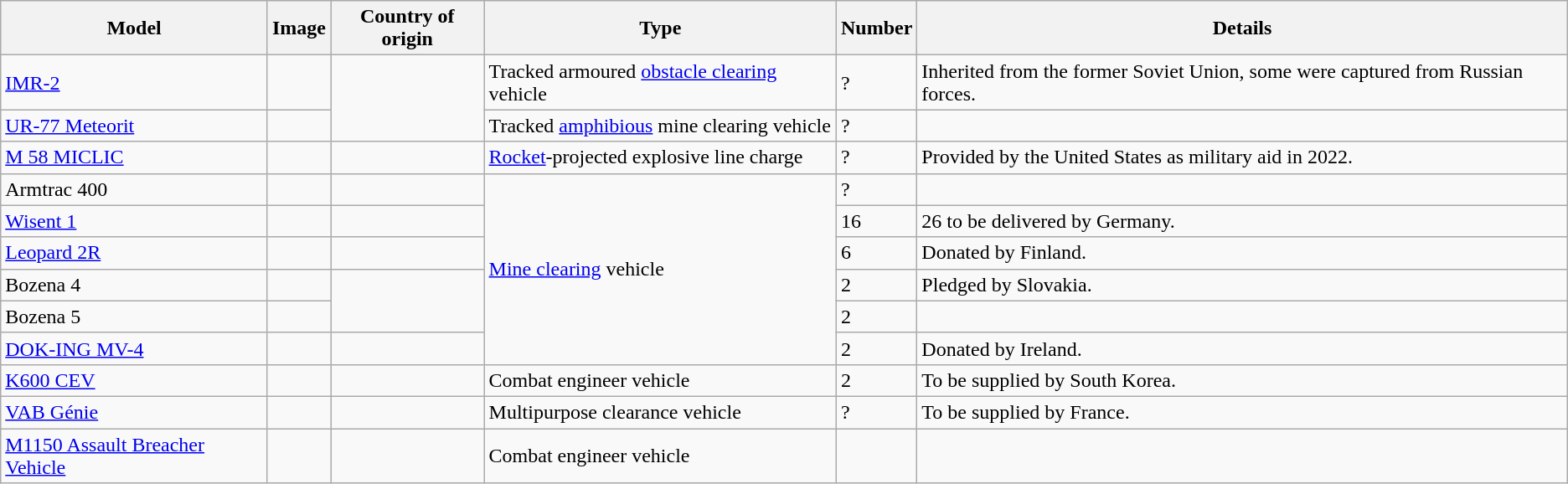<table class="wikitable sortable">
<tr>
<th>Model</th>
<th>Image</th>
<th style="width:115px;">Country of origin</th>
<th>Type</th>
<th>Number</th>
<th>Details</th>
</tr>
<tr>
<td><a href='#'>IMR-2</a></td>
<td></td>
<td rowspan="2"></td>
<td>Tracked armoured <a href='#'>obstacle clearing</a> vehicle</td>
<td>?</td>
<td>Inherited from the former Soviet Union, some were captured from Russian forces.</td>
</tr>
<tr>
<td><a href='#'>UR-77 Meteorit</a></td>
<td></td>
<td>Tracked <a href='#'>amphibious</a> mine clearing vehicle</td>
<td>?</td>
<td></td>
</tr>
<tr>
<td><a href='#'>M 58 MICLIC</a></td>
<td></td>
<td></td>
<td><a href='#'>Rocket</a>-projected explosive line charge</td>
<td>?</td>
<td>Provided by the United States as military aid in 2022.</td>
</tr>
<tr>
<td>Armtrac 400</td>
<td></td>
<td></td>
<td rowspan="6"><a href='#'>Mine clearing</a> vehicle</td>
<td>?</td>
<td></td>
</tr>
<tr>
<td><a href='#'>Wisent 1</a></td>
<td></td>
<td><br></td>
<td>16</td>
<td>26 to be delivered by Germany.</td>
</tr>
<tr>
<td><a href='#'>Leopard 2R</a></td>
<td></td>
<td> <br> </td>
<td>6</td>
<td>Donated by Finland.</td>
</tr>
<tr>
<td>Bozena 4</td>
<td></td>
<td rowspan="2"></td>
<td>2</td>
<td>Pledged by Slovakia.</td>
</tr>
<tr>
<td>Bozena 5</td>
<td></td>
<td>2</td>
<td></td>
</tr>
<tr>
<td><a href='#'>DOK-ING MV-4</a></td>
<td></td>
<td></td>
<td>2</td>
<td>Donated by Ireland.</td>
</tr>
<tr>
<td><a href='#'>K600 CEV</a></td>
<td></td>
<td></td>
<td>Combat engineer vehicle</td>
<td>2</td>
<td>To be supplied by South Korea.</td>
</tr>
<tr>
<td><a href='#'>VAB Génie</a></td>
<td></td>
<td></td>
<td>Multipurpose clearance vehicle</td>
<td>?</td>
<td>To be supplied by France.</td>
</tr>
<tr>
<td><a href='#'>M1150 Assault Breacher Vehicle</a></td>
<td></td>
<td></td>
<td>Combat engineer vehicle</td>
<td></td>
<td></td>
</tr>
</table>
